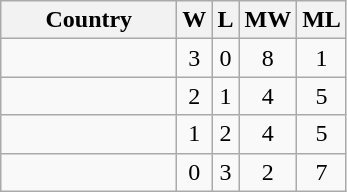<table class="wikitable sortable" style="text-align:center">
<tr>
<th width=110>Country</th>
<th>W</th>
<th>L</th>
<th>MW</th>
<th>ML</th>
</tr>
<tr>
<td align=left><strong></strong></td>
<td>3</td>
<td>0</td>
<td>8</td>
<td>1</td>
</tr>
<tr>
<td align=left></td>
<td>2</td>
<td>1</td>
<td>4</td>
<td>5</td>
</tr>
<tr>
<td align=left></td>
<td>1</td>
<td>2</td>
<td>4</td>
<td>5</td>
</tr>
<tr>
<td align=left></td>
<td>0</td>
<td>3</td>
<td>2</td>
<td>7</td>
</tr>
</table>
